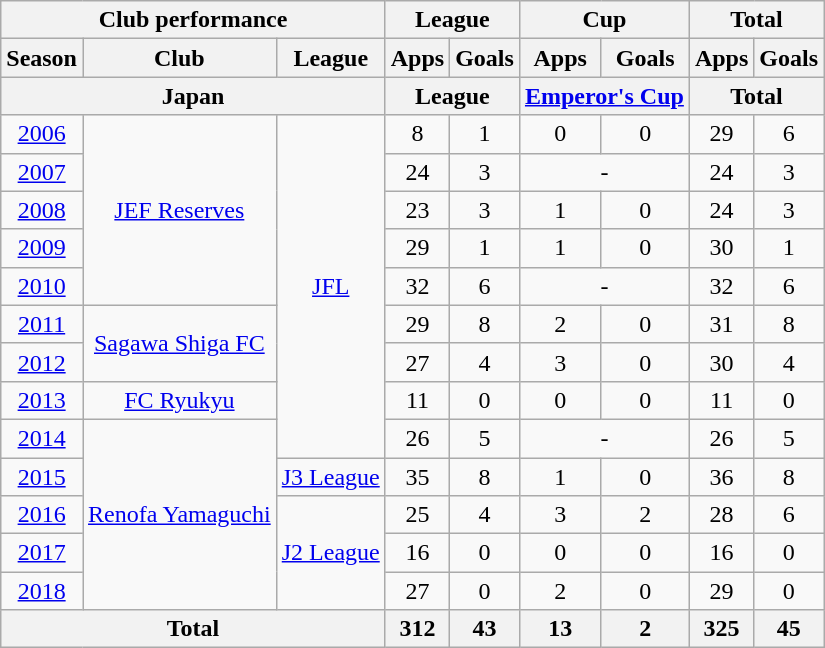<table class="wikitable" style="text-align:center;">
<tr>
<th colspan=3>Club performance</th>
<th colspan=2>League</th>
<th colspan=2>Cup</th>
<th colspan=2>Total</th>
</tr>
<tr>
<th>Season</th>
<th>Club</th>
<th>League</th>
<th>Apps</th>
<th>Goals</th>
<th>Apps</th>
<th>Goals</th>
<th>Apps</th>
<th>Goals</th>
</tr>
<tr>
<th colspan=3>Japan</th>
<th colspan=2>League</th>
<th colspan=2><a href='#'>Emperor's Cup</a></th>
<th colspan=2>Total</th>
</tr>
<tr>
<td><a href='#'>2006</a></td>
<td rowspan="5"><a href='#'>JEF Reserves</a></td>
<td rowspan="9"><a href='#'>JFL</a></td>
<td>8</td>
<td>1</td>
<td>0</td>
<td>0</td>
<td>29</td>
<td>6</td>
</tr>
<tr>
<td><a href='#'>2007</a></td>
<td>24</td>
<td>3</td>
<td colspan="2">-</td>
<td>24</td>
<td>3</td>
</tr>
<tr>
<td><a href='#'>2008</a></td>
<td>23</td>
<td>3</td>
<td>1</td>
<td>0</td>
<td>24</td>
<td>3</td>
</tr>
<tr>
<td><a href='#'>2009</a></td>
<td>29</td>
<td>1</td>
<td>1</td>
<td>0</td>
<td>30</td>
<td>1</td>
</tr>
<tr>
<td><a href='#'>2010</a></td>
<td>32</td>
<td>6</td>
<td colspan="2">-</td>
<td>32</td>
<td>6</td>
</tr>
<tr>
<td><a href='#'>2011</a></td>
<td rowspan="2"><a href='#'>Sagawa Shiga FC</a></td>
<td>29</td>
<td>8</td>
<td>2</td>
<td>0</td>
<td>31</td>
<td>8</td>
</tr>
<tr>
<td><a href='#'>2012</a></td>
<td>27</td>
<td>4</td>
<td>3</td>
<td>0</td>
<td>30</td>
<td>4</td>
</tr>
<tr>
<td><a href='#'>2013</a></td>
<td><a href='#'>FC Ryukyu</a></td>
<td>11</td>
<td>0</td>
<td>0</td>
<td>0</td>
<td>11</td>
<td>0</td>
</tr>
<tr>
<td><a href='#'>2014</a></td>
<td rowspan="5"><a href='#'>Renofa Yamaguchi</a></td>
<td>26</td>
<td>5</td>
<td colspan="2">-</td>
<td>26</td>
<td>5</td>
</tr>
<tr>
<td><a href='#'>2015</a></td>
<td><a href='#'>J3 League</a></td>
<td>35</td>
<td>8</td>
<td>1</td>
<td>0</td>
<td>36</td>
<td>8</td>
</tr>
<tr>
<td><a href='#'>2016</a></td>
<td rowspan="3"><a href='#'>J2 League</a></td>
<td>25</td>
<td>4</td>
<td>3</td>
<td>2</td>
<td>28</td>
<td>6</td>
</tr>
<tr>
<td><a href='#'>2017</a></td>
<td>16</td>
<td>0</td>
<td>0</td>
<td>0</td>
<td>16</td>
<td>0</td>
</tr>
<tr>
<td><a href='#'>2018</a></td>
<td>27</td>
<td>0</td>
<td>2</td>
<td>0</td>
<td>29</td>
<td>0</td>
</tr>
<tr>
<th colspan=3>Total</th>
<th>312</th>
<th>43</th>
<th>13</th>
<th>2</th>
<th>325</th>
<th>45</th>
</tr>
</table>
